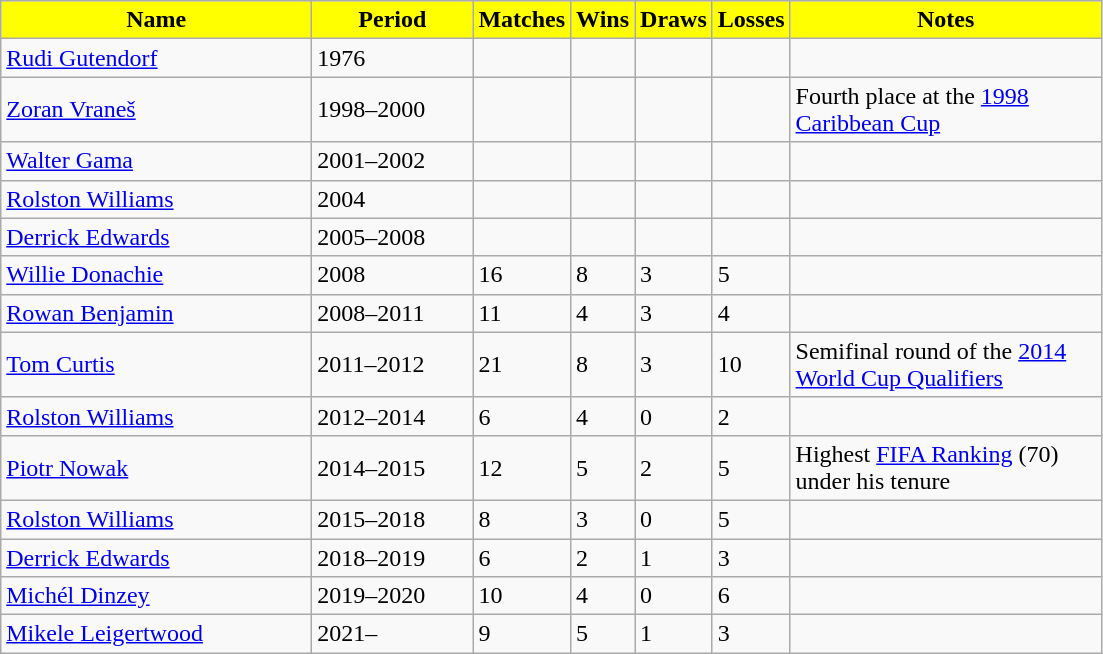<table class="wikitable" style="text-align: center;">
<tr>
<th style="width:200px; background:#FFFF00;">Name</th>
<th style="width:100px; background:#FFFF00;">Period</th>
<th style="width:30px; background:#FFFF00;">Matches</th>
<th style="width:30px; background:#FFFF00;">Wins</th>
<th style="width:30px; background:#FFFF00;">Draws</th>
<th style="width:30px; background:#FFFF00;">Losses</th>
<th style="width:200px; background:#FFFF00;">Notes</th>
</tr>
<tr>
<td style="text-align: left;"> <a href='#'>Rudi Gutendorf</a></td>
<td style="text-align: left;">1976</td>
<td style="text-align: left;"></td>
<td style="text-align: left;"></td>
<td style="text-align: left;"></td>
<td style="text-align: left;"></td>
<td style="text-align: left;"></td>
</tr>
<tr>
<td style="text-align: left;"> <a href='#'>Zoran Vraneš</a></td>
<td style="text-align: left;">1998–2000</td>
<td style="text-align: left;"></td>
<td style="text-align: left;"></td>
<td style="text-align: left;"></td>
<td style="text-align: left;"></td>
<td style="text-align: left;">Fourth place at the <a href='#'>1998 Caribbean Cup</a></td>
</tr>
<tr>
<td style="text-align: left;"> <a href='#'>Walter Gama</a></td>
<td style="text-align: left;">2001–2002</td>
<td style="text-align: left;"></td>
<td style="text-align: left;"></td>
<td style="text-align: left;"></td>
<td style="text-align: left;"></td>
<td style="text-align: left;"></td>
</tr>
<tr>
<td style="text-align: left;"> <a href='#'>Rolston Williams</a></td>
<td style="text-align: left;">2004</td>
<td style="text-align: left;"></td>
<td style="text-align: left;"></td>
<td style="text-align: left;"></td>
<td style="text-align: left;"></td>
<td style="text-align: left;"></td>
</tr>
<tr>
<td style="text-align: left;"> <a href='#'>Derrick Edwards</a></td>
<td style="text-align: left;">2005–2008</td>
<td style="text-align: left;"></td>
<td style="text-align: left;"></td>
<td style="text-align: left;"></td>
<td style="text-align: left;"></td>
<td style="text-align: left;"></td>
</tr>
<tr>
<td style="text-align: left;"> <a href='#'>Willie Donachie</a></td>
<td style="text-align: left;">2008</td>
<td style="text-align: left;">16</td>
<td style="text-align: left;">8</td>
<td style="text-align: left;">3</td>
<td style="text-align: left;">5</td>
<td style="text-align: left;"></td>
</tr>
<tr>
<td style="text-align: left;"> <a href='#'>Rowan Benjamin</a></td>
<td style="text-align: left;">2008–2011</td>
<td style="text-align: left;">11</td>
<td style="text-align: left;">4</td>
<td style="text-align: left;">3</td>
<td style="text-align: left;">4</td>
<td style="text-align: left;"></td>
</tr>
<tr>
<td style="text-align: left;"> <a href='#'>Tom Curtis</a></td>
<td style="text-align: left;">2011–2012</td>
<td style="text-align: left;">21</td>
<td style="text-align: left;">8</td>
<td style="text-align: left;">3</td>
<td style="text-align: left;">10</td>
<td style="text-align: left;">Semifinal round of the <a href='#'>2014 World Cup Qualifiers</a></td>
</tr>
<tr>
<td style="text-align: left;"> <a href='#'>Rolston Williams</a></td>
<td style="text-align: left;">2012–2014</td>
<td style="text-align: left;">6</td>
<td style="text-align: left;">4</td>
<td style="text-align: left;">0</td>
<td style="text-align: left;">2</td>
<td style="text-align: left;"></td>
</tr>
<tr>
<td style="text-align: left;"> <a href='#'>Piotr Nowak</a></td>
<td style="text-align: left;">2014–2015</td>
<td style="text-align: left;">12</td>
<td style="text-align: left;">5</td>
<td style="text-align: left;">2</td>
<td style="text-align: left;">5</td>
<td style="text-align: left;">Highest <a href='#'>FIFA Ranking</a> (70) under his tenure</td>
</tr>
<tr>
<td style="text-align: left;"> <a href='#'>Rolston Williams</a></td>
<td style="text-align: left;">2015–2018</td>
<td style="text-align: left;">8</td>
<td style="text-align: left;">3</td>
<td style="text-align: left;">0</td>
<td style="text-align: left;">5</td>
<td style="text-align: left;"></td>
</tr>
<tr>
<td style="text-align: left;"> <a href='#'>Derrick Edwards</a></td>
<td style="text-align: left;">2018–2019</td>
<td style="text-align: left;">6</td>
<td style="text-align: left;">2</td>
<td style="text-align: left;">1</td>
<td style="text-align: left;">3</td>
<td style="text-align: left;"></td>
</tr>
<tr>
<td style="text-align: left;"> <a href='#'>Michél Dinzey</a></td>
<td style="text-align: left;">2019–2020</td>
<td style="text-align: left;">10</td>
<td style="text-align: left;">4</td>
<td style="text-align: left;">0</td>
<td style="text-align: left;">6</td>
<td style="text-align: left;"></td>
</tr>
<tr>
<td style="text-align: left;"> <a href='#'>Mikele Leigertwood</a></td>
<td style="text-align: left;">2021–</td>
<td style="text-align: left;">9</td>
<td style="text-align: left;">5</td>
<td style="text-align: left;">1</td>
<td style="text-align: left;">3</td>
<td style="text-align: left;"></td>
</tr>
</table>
